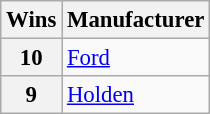<table class="wikitable" style="font-size: 95%;">
<tr>
<th>Wins</th>
<th>Manufacturer</th>
</tr>
<tr>
<th>10</th>
<td><a href='#'>Ford</a></td>
</tr>
<tr>
<th>9</th>
<td><a href='#'>Holden</a></td>
</tr>
</table>
